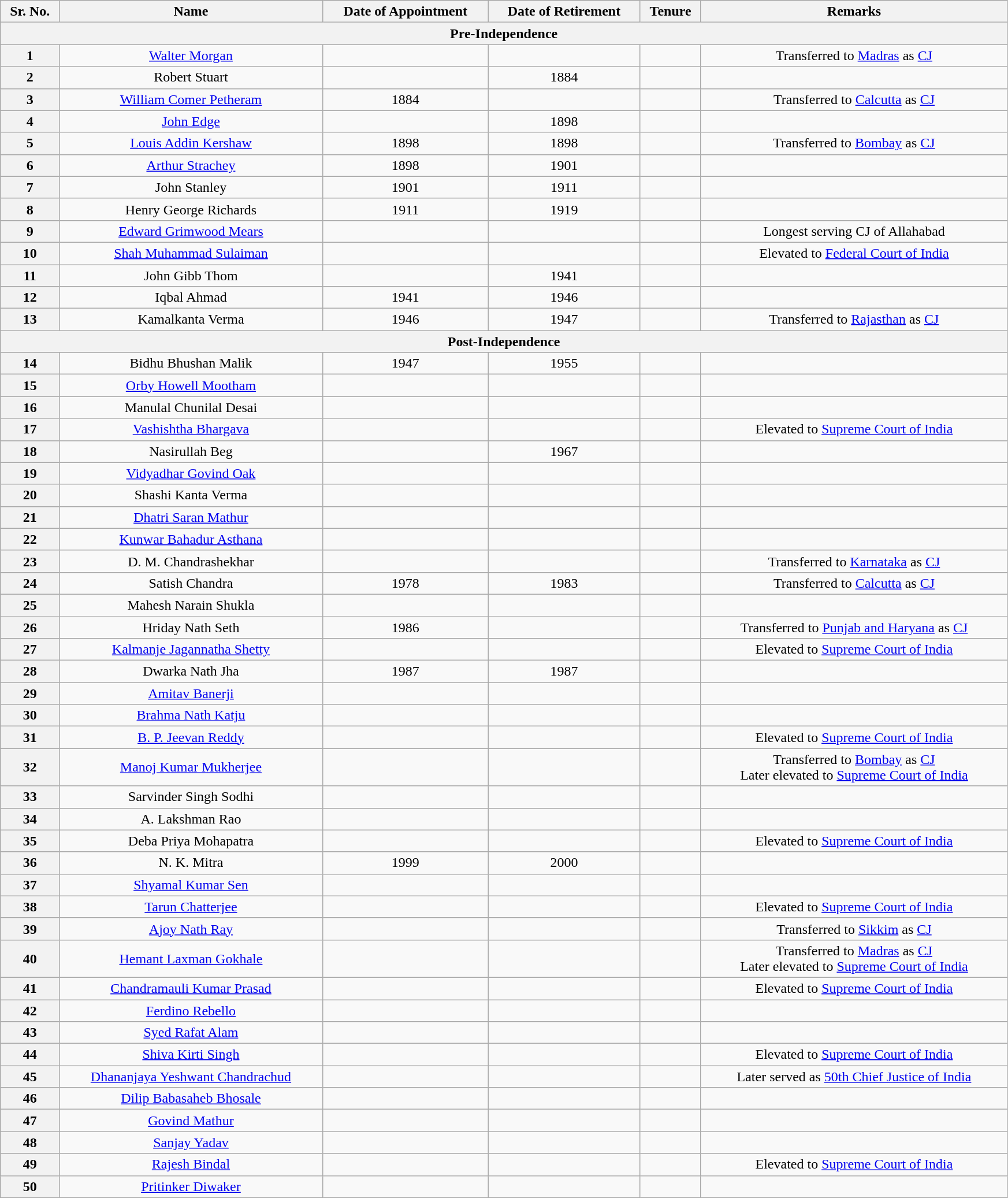<table class="wikitable sortable" style="text-align:center" width="92%">
<tr>
<th>Sr. No.</th>
<th>Name</th>
<th>Date of Appointment</th>
<th>Date of Retirement</th>
<th>Tenure</th>
<th>Remarks</th>
</tr>
<tr>
<th colspan="6">Pre-Independence</th>
</tr>
<tr>
<th>1</th>
<td><a href='#'>Walter Morgan</a></td>
<td></td>
<td></td>
<td></td>
<td>Transferred to <a href='#'>Madras</a> as <a href='#'>CJ</a></td>
</tr>
<tr>
<th>2</th>
<td>Robert Stuart</td>
<td></td>
<td>1884</td>
<td></td>
<td></td>
</tr>
<tr>
<th>3</th>
<td><a href='#'>William Comer Petheram</a></td>
<td>1884</td>
<td></td>
<td></td>
<td>Transferred to <a href='#'>Calcutta</a> as <a href='#'>CJ</a></td>
</tr>
<tr>
<th>4</th>
<td><a href='#'>John Edge</a></td>
<td></td>
<td>1898</td>
<td></td>
<td></td>
</tr>
<tr>
<th>5</th>
<td><a href='#'>Louis Addin Kershaw</a></td>
<td>1898</td>
<td>1898</td>
<td></td>
<td>Transferred to <a href='#'>Bombay</a> as <a href='#'>CJ</a></td>
</tr>
<tr>
<th>6</th>
<td><a href='#'>Arthur Strachey</a></td>
<td>1898</td>
<td>1901</td>
<td></td>
<td></td>
</tr>
<tr>
<th>7</th>
<td>John Stanley</td>
<td>1901</td>
<td>1911</td>
<td></td>
<td></td>
</tr>
<tr>
<th>8</th>
<td>Henry George Richards</td>
<td>1911</td>
<td>1919</td>
<td></td>
<td></td>
</tr>
<tr>
<th>9</th>
<td><a href='#'>Edward Grimwood Mears</a></td>
<td></td>
<td></td>
<td></td>
<td>Longest serving CJ of Allahabad</td>
</tr>
<tr>
<th>10</th>
<td><a href='#'>Shah Muhammad Sulaiman</a></td>
<td></td>
<td></td>
<td></td>
<td>Elevated to <a href='#'>Federal Court of India</a></td>
</tr>
<tr>
<th>11</th>
<td>John Gibb Thom</td>
<td></td>
<td>1941</td>
<td></td>
<td></td>
</tr>
<tr>
<th>12</th>
<td>Iqbal Ahmad</td>
<td>1941</td>
<td>1946</td>
<td></td>
<td></td>
</tr>
<tr>
<th>13</th>
<td>Kamalkanta Verma</td>
<td>1946</td>
<td>1947</td>
<td></td>
<td>Transferred to <a href='#'>Rajasthan</a> as <a href='#'>CJ</a></td>
</tr>
<tr>
<th colspan="6">Post-Independence</th>
</tr>
<tr>
<th>14</th>
<td>Bidhu Bhushan Malik</td>
<td>1947</td>
<td>1955</td>
<td></td>
<td></td>
</tr>
<tr>
<th>15</th>
<td><a href='#'>Orby Howell Mootham</a></td>
<td></td>
<td></td>
<td></td>
<td></td>
</tr>
<tr>
<th>16</th>
<td>Manulal Chunilal Desai</td>
<td></td>
<td></td>
<td></td>
<td></td>
</tr>
<tr>
<th>17</th>
<td><a href='#'>Vashishtha Bhargava</a></td>
<td></td>
<td></td>
<td></td>
<td>Elevated to <a href='#'>Supreme Court of India</a></td>
</tr>
<tr>
<th>18</th>
<td>Nasirullah Beg</td>
<td></td>
<td>1967</td>
<td></td>
<td></td>
</tr>
<tr>
<th>19</th>
<td><a href='#'>Vidyadhar Govind Oak</a></td>
<td></td>
<td></td>
<td></td>
<td></td>
</tr>
<tr>
<th>20</th>
<td>Shashi Kanta Verma</td>
<td></td>
<td></td>
<td></td>
<td></td>
</tr>
<tr>
<th>21</th>
<td><a href='#'>Dhatri Saran Mathur</a></td>
<td></td>
<td></td>
<td></td>
<td></td>
</tr>
<tr>
<th>22</th>
<td><a href='#'>Kunwar Bahadur Asthana</a></td>
<td></td>
<td></td>
<td></td>
<td></td>
</tr>
<tr>
<th>23</th>
<td>D. M. Chandrashekhar</td>
<td></td>
<td></td>
<td></td>
<td>Transferred to <a href='#'>Karnataka</a> as <a href='#'>CJ</a></td>
</tr>
<tr>
<th>24</th>
<td>Satish Chandra</td>
<td>1978</td>
<td>1983</td>
<td></td>
<td>Transferred to <a href='#'>Calcutta</a> as <a href='#'>CJ</a></td>
</tr>
<tr>
<th>25</th>
<td>Mahesh Narain Shukla</td>
<td></td>
<td></td>
<td></td>
<td></td>
</tr>
<tr>
<th>26</th>
<td>Hriday Nath Seth</td>
<td>1986</td>
<td></td>
<td></td>
<td>Transferred to <a href='#'>Punjab and Haryana</a> as <a href='#'>CJ</a></td>
</tr>
<tr>
<th>27</th>
<td><a href='#'>Kalmanje Jagannatha Shetty</a></td>
<td></td>
<td></td>
<td></td>
<td>Elevated to <a href='#'>Supreme Court of India</a></td>
</tr>
<tr>
<th>28</th>
<td>Dwarka Nath Jha</td>
<td>1987</td>
<td>1987</td>
<td></td>
<td></td>
</tr>
<tr>
<th>29</th>
<td><a href='#'>Amitav Banerji</a></td>
<td></td>
<td></td>
<td></td>
<td></td>
</tr>
<tr>
<th>30</th>
<td><a href='#'>Brahma Nath Katju</a></td>
<td></td>
<td></td>
<td></td>
<td></td>
</tr>
<tr>
<th>31</th>
<td><a href='#'>B. P. Jeevan Reddy</a></td>
<td></td>
<td></td>
<td></td>
<td>Elevated to <a href='#'>Supreme Court of India</a></td>
</tr>
<tr>
<th>32</th>
<td><a href='#'>Manoj Kumar Mukherjee</a></td>
<td></td>
<td></td>
<td></td>
<td>Transferred to <a href='#'>Bombay</a> as <a href='#'>CJ</a> <br> Later elevated to <a href='#'>Supreme Court of India</a></td>
</tr>
<tr>
<th>33</th>
<td>Sarvinder Singh Sodhi</td>
<td></td>
<td></td>
<td></td>
<td></td>
</tr>
<tr>
<th>34</th>
<td>A. Lakshman Rao</td>
<td></td>
<td></td>
<td></td>
<td></td>
</tr>
<tr>
<th>35</th>
<td>Deba Priya Mohapatra</td>
<td></td>
<td></td>
<td></td>
<td>Elevated to <a href='#'>Supreme Court of India</a></td>
</tr>
<tr>
<th>36</th>
<td>N. K. Mitra</td>
<td>1999</td>
<td>2000</td>
<td></td>
<td></td>
</tr>
<tr>
<th>37</th>
<td><a href='#'>Shyamal Kumar Sen</a></td>
<td></td>
<td></td>
<td></td>
<td></td>
</tr>
<tr>
<th>38</th>
<td><a href='#'>Tarun Chatterjee</a></td>
<td></td>
<td></td>
<td></td>
<td>Elevated to <a href='#'>Supreme Court of India</a></td>
</tr>
<tr>
<th>39</th>
<td><a href='#'>Ajoy Nath Ray</a></td>
<td></td>
<td></td>
<td></td>
<td>Transferred to <a href='#'>Sikkim</a> as <a href='#'>CJ</a></td>
</tr>
<tr>
<th>40</th>
<td><a href='#'>Hemant Laxman Gokhale</a></td>
<td></td>
<td></td>
<td></td>
<td>Transferred to <a href='#'>Madras</a> as <a href='#'>CJ</a> <br> Later elevated to <a href='#'>Supreme Court of India</a></td>
</tr>
<tr>
<th>41</th>
<td><a href='#'>Chandramauli Kumar Prasad</a></td>
<td></td>
<td></td>
<td></td>
<td>Elevated to <a href='#'>Supreme Court of India</a></td>
</tr>
<tr>
<th>42</th>
<td><a href='#'>Ferdino Rebello</a></td>
<td></td>
<td></td>
<td></td>
<td></td>
</tr>
<tr>
<th>43</th>
<td><a href='#'>Syed Rafat Alam</a></td>
<td></td>
<td></td>
<td></td>
<td></td>
</tr>
<tr>
<th>44</th>
<td><a href='#'>Shiva Kirti Singh</a></td>
<td></td>
<td></td>
<td></td>
<td>Elevated to <a href='#'>Supreme Court of India</a></td>
</tr>
<tr>
<th>45</th>
<td><a href='#'>Dhananjaya Yeshwant Chandrachud</a></td>
<td></td>
<td></td>
<td></td>
<td>Later served as <a href='#'>50th Chief Justice of India</a></td>
</tr>
<tr>
<th>46</th>
<td><a href='#'>Dilip Babasaheb Bhosale</a></td>
<td></td>
<td></td>
<td></td>
<td></td>
</tr>
<tr>
<th>47</th>
<td><a href='#'>Govind Mathur</a></td>
<td></td>
<td></td>
<td></td>
<td></td>
</tr>
<tr>
<th>48</th>
<td><a href='#'>Sanjay Yadav</a></td>
<td></td>
<td></td>
<td></td>
<td></td>
</tr>
<tr>
<th>49</th>
<td><a href='#'>Rajesh Bindal</a></td>
<td></td>
<td></td>
<td></td>
<td>Elevated to <a href='#'>Supreme Court of India</a></td>
</tr>
<tr>
<th>50</th>
<td><a href='#'>Pritinker Diwaker</a></td>
<td></td>
<td></td>
<td></td>
<td></td>
</tr>
</table>
